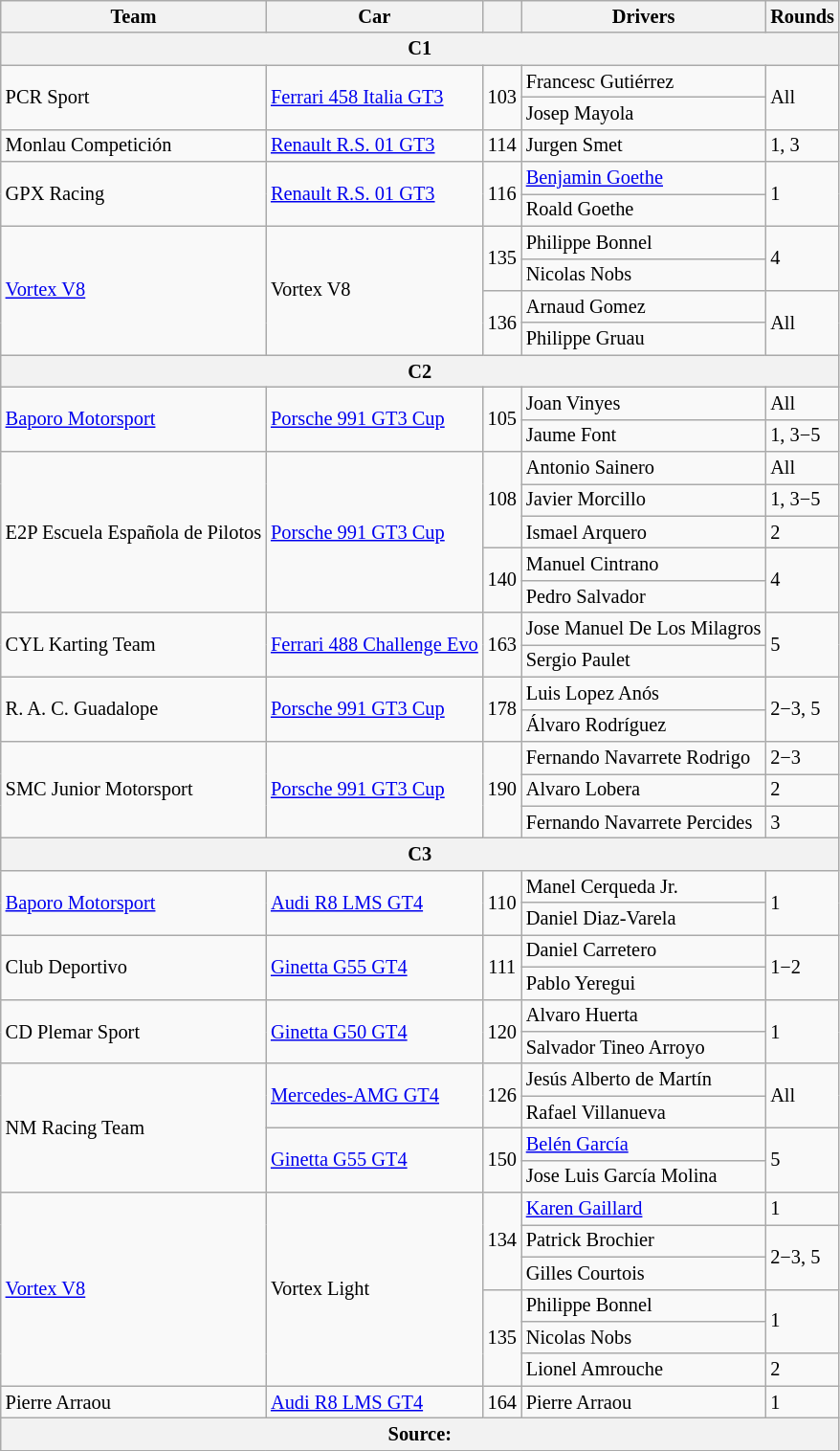<table class="wikitable" style="font-size: 85%">
<tr>
<th>Team</th>
<th>Car</th>
<th></th>
<th>Drivers</th>
<th>Rounds</th>
</tr>
<tr>
<th colspan=5>C1</th>
</tr>
<tr>
<td rowspan=2> PCR Sport</td>
<td rowspan=2><a href='#'>Ferrari 458 Italia GT3</a></td>
<td rowspan=2 align=center>103</td>
<td> Francesc Gutiérrez</td>
<td rowspan=2>All</td>
</tr>
<tr>
<td> Josep Mayola</td>
</tr>
<tr>
<td> Monlau Competición</td>
<td><a href='#'>Renault R.S. 01 GT3</a></td>
<td align=center>114</td>
<td> Jurgen Smet</td>
<td>1, 3</td>
</tr>
<tr>
<td rowspan=2> GPX Racing</td>
<td rowspan=2><a href='#'>Renault R.S. 01 GT3</a></td>
<td rowspan=2 align=center>116</td>
<td> <a href='#'>Benjamin Goethe</a></td>
<td rowspan=2>1</td>
</tr>
<tr>
<td> Roald Goethe</td>
</tr>
<tr>
<td rowspan=4> <a href='#'>Vortex V8</a></td>
<td rowspan=4>Vortex V8</td>
<td rowspan=2 align=center>135</td>
<td> Philippe Bonnel</td>
<td rowspan=2>4</td>
</tr>
<tr>
<td> Nicolas Nobs</td>
</tr>
<tr>
<td rowspan=2 align=center>136</td>
<td> Arnaud Gomez</td>
<td rowspan=2>All</td>
</tr>
<tr>
<td> Philippe Gruau</td>
</tr>
<tr>
<th colspan=5>C2</th>
</tr>
<tr>
<td rowspan=2> <a href='#'>Baporo Motorsport</a></td>
<td rowspan=2><a href='#'>Porsche 991 GT3 Cup</a></td>
<td rowspan=2 align=center>105</td>
<td> Joan Vinyes</td>
<td>All</td>
</tr>
<tr>
<td> Jaume Font</td>
<td>1, 3−5</td>
</tr>
<tr>
<td rowspan=5> E2P Escuela Española de Pilotos</td>
<td rowspan=5><a href='#'>Porsche 991 GT3 Cup</a></td>
<td rowspan=3 align=center>108</td>
<td> Antonio Sainero</td>
<td>All</td>
</tr>
<tr>
<td> Javier Morcillo</td>
<td>1, 3−5</td>
</tr>
<tr>
<td> Ismael Arquero</td>
<td>2</td>
</tr>
<tr>
<td rowspan=2 align=center>140</td>
<td> Manuel Cintrano</td>
<td rowspan=2>4</td>
</tr>
<tr>
<td> Pedro Salvador</td>
</tr>
<tr>
<td rowspan=2> CYL Karting Team</td>
<td rowspan=2><a href='#'>Ferrari 488 Challenge Evo</a></td>
<td rowspan=2 align=center>163</td>
<td> Jose Manuel De Los Milagros</td>
<td rowspan=2>5</td>
</tr>
<tr>
<td> Sergio Paulet</td>
</tr>
<tr>
<td rowspan=2> R. A. C. Guadalope</td>
<td rowspan=2><a href='#'>Porsche 991 GT3 Cup</a></td>
<td rowspan=2 align=center>178</td>
<td> Luis Lopez Anós</td>
<td rowspan=2>2−3, 5</td>
</tr>
<tr>
<td> Álvaro Rodríguez</td>
</tr>
<tr>
<td rowspan=3> SMC Junior Motorsport</td>
<td rowspan=3><a href='#'>Porsche 991 GT3 Cup</a></td>
<td rowspan=3 align=center>190</td>
<td> Fernando Navarrete Rodrigo</td>
<td>2−3</td>
</tr>
<tr>
<td> Alvaro Lobera</td>
<td>2</td>
</tr>
<tr>
<td> Fernando Navarrete Percides</td>
<td>3</td>
</tr>
<tr>
<th colspan=5>C3</th>
</tr>
<tr>
<td rowspan=2> <a href='#'>Baporo Motorsport</a></td>
<td rowspan=2><a href='#'>Audi R8 LMS GT4</a></td>
<td rowspan=2 align=center>110</td>
<td> Manel Cerqueda Jr.</td>
<td rowspan=2>1</td>
</tr>
<tr>
<td> Daniel Diaz-Varela</td>
</tr>
<tr>
<td rowspan=2> Club Deportivo</td>
<td rowspan=2><a href='#'>Ginetta G55 GT4</a></td>
<td rowspan=2 align=center>111</td>
<td> Daniel Carretero</td>
<td rowspan=2>1−2</td>
</tr>
<tr>
<td> Pablo Yeregui</td>
</tr>
<tr>
<td rowspan=2> CD Plemar Sport</td>
<td rowspan=2><a href='#'>Ginetta G50 GT4</a></td>
<td rowspan=2 align=center>120</td>
<td> Alvaro Huerta</td>
<td rowspan=2>1</td>
</tr>
<tr>
<td> Salvador Tineo Arroyo</td>
</tr>
<tr>
<td rowspan=4> NM Racing Team</td>
<td rowspan=2><a href='#'>Mercedes-AMG GT4</a></td>
<td rowspan=2 align=center>126</td>
<td> Jesús Alberto de Martín</td>
<td rowspan=2>All</td>
</tr>
<tr>
<td> Rafael Villanueva</td>
</tr>
<tr>
<td rowspan=2><a href='#'>Ginetta G55 GT4</a></td>
<td rowspan=2 align=center>150</td>
<td> <a href='#'>Belén García</a></td>
<td rowspan=2>5</td>
</tr>
<tr>
<td> Jose Luis García Molina</td>
</tr>
<tr>
<td rowspan=6> <a href='#'>Vortex V8</a></td>
<td rowspan=6>Vortex Light</td>
<td rowspan=3align=center>134</td>
<td> <a href='#'>Karen Gaillard</a></td>
<td>1</td>
</tr>
<tr>
<td> Patrick Brochier</td>
<td rowspan=2>2−3, 5</td>
</tr>
<tr>
<td> Gilles Courtois</td>
</tr>
<tr>
<td rowspan=3 align=center>135</td>
<td> Philippe Bonnel</td>
<td rowspan=2>1</td>
</tr>
<tr>
<td> Nicolas Nobs</td>
</tr>
<tr>
<td> Lionel Amrouche</td>
<td>2</td>
</tr>
<tr>
<td> Pierre Arraou</td>
<td><a href='#'>Audi R8 LMS GT4</a></td>
<td align=center>164</td>
<td> Pierre Arraou</td>
<td>1</td>
</tr>
<tr>
<th colspan=5>Source:</th>
</tr>
<tr>
</tr>
</table>
